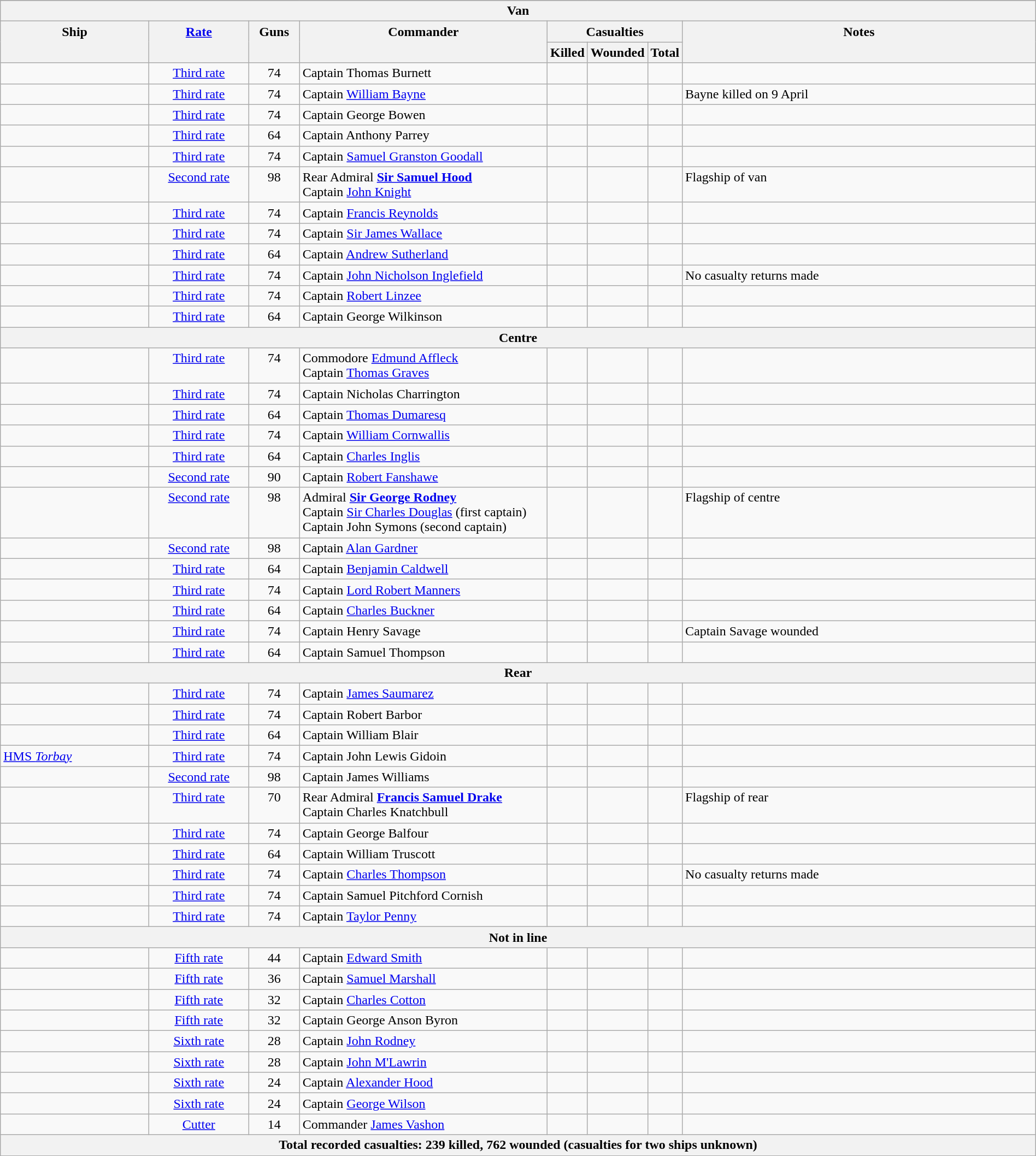<table class="wikitable" width=100%>
<tr valign="top">
</tr>
<tr valign="top">
</tr>
<tr valign="top">
<th colspan="8" bgcolor="white">Van</th>
</tr>
<tr valign="top">
<th width="15%" align="center" rowspan="2">Ship</th>
<th width="10%" align="center" rowspan="2"><a href='#'>Rate</a></th>
<th width="5%" align="center" rowspan="2">Guns</th>
<th width="25%" align="center" rowspan="2">Commander</th>
<th width="9%" align="center" colspan="3">Casualties</th>
<th width="36%" align="center" rowspan="2">Notes</th>
</tr>
<tr valign="top">
<th width="3%" align="center">Killed</th>
<th width="3%" align="center">Wounded</th>
<th width="3%" align="center">Total</th>
</tr>
<tr valign="top">
<td align= left></td>
<td align= center><a href='#'>Third rate</a></td>
<td align= center>74</td>
<td align= left>Captain Thomas Burnett</td>
<td align= right></td>
<td align= right></td>
<td align= right></td>
<td align= left></td>
</tr>
<tr valign="top">
<td align= left></td>
<td align= center><a href='#'>Third rate</a></td>
<td align= center>74</td>
<td align= left>Captain <a href='#'>William Bayne</a> </td>
<td align= right></td>
<td align= right></td>
<td align= right></td>
<td align= left>Bayne killed on 9 April</td>
</tr>
<tr valign="top">
<td align= left></td>
<td align= center><a href='#'>Third rate</a></td>
<td align= center>74</td>
<td align= left>Captain George Bowen</td>
<td align= right></td>
<td align= right></td>
<td align= right></td>
<td align= left></td>
</tr>
<tr valign="top">
<td align= left></td>
<td align= center><a href='#'>Third rate</a></td>
<td align= center>64</td>
<td align= left>Captain Anthony Parrey</td>
<td align= right></td>
<td align= right></td>
<td align= right></td>
<td align= left></td>
</tr>
<tr valign="top">
<td align= left></td>
<td align= center><a href='#'>Third rate</a></td>
<td align= center>74</td>
<td align= left>Captain <a href='#'>Samuel Granston Goodall</a></td>
<td align= right></td>
<td align= right></td>
<td align= right></td>
<td align= left></td>
</tr>
<tr valign="top">
<td align= left></td>
<td align= center><a href='#'>Second rate</a></td>
<td align= center>98</td>
<td align= left>Rear Admiral <strong><a href='#'>Sir Samuel Hood</a></strong><br>Captain <a href='#'>John Knight</a></td>
<td align= right></td>
<td align= right></td>
<td align= right></td>
<td align= left>Flagship of van</td>
</tr>
<tr valign="top">
<td align= left></td>
<td align= center><a href='#'>Third rate</a></td>
<td align= center>74</td>
<td align= left>Captain <a href='#'>Francis Reynolds</a></td>
<td align= right></td>
<td align= right></td>
<td align= right></td>
<td align= left></td>
</tr>
<tr valign="top">
<td align= left></td>
<td align= center><a href='#'>Third rate</a></td>
<td align= center>74</td>
<td align= left>Captain <a href='#'>Sir James Wallace</a></td>
<td align= right></td>
<td align= right></td>
<td align= right></td>
<td align= left></td>
</tr>
<tr valign="top">
<td align= left></td>
<td align= center><a href='#'>Third rate</a></td>
<td align= center>64</td>
<td align= left>Captain <a href='#'>Andrew Sutherland</a></td>
<td align= right></td>
<td align= right></td>
<td align= right></td>
<td align= left></td>
</tr>
<tr valign="top">
<td align= left></td>
<td align= center><a href='#'>Third rate</a></td>
<td align= center>74</td>
<td align= left>Captain <a href='#'>John Nicholson Inglefield</a></td>
<td align= right></td>
<td align= right></td>
<td align= right></td>
<td align= left>No casualty returns made</td>
</tr>
<tr valign="top">
<td align= left></td>
<td align= center><a href='#'>Third rate</a></td>
<td align= center>74</td>
<td align= left>Captain <a href='#'>Robert Linzee</a></td>
<td align= right></td>
<td align= right></td>
<td align= right></td>
<td align= left></td>
</tr>
<tr valign="top">
<td align= left></td>
<td align= center><a href='#'>Third rate</a></td>
<td align= center>64</td>
<td align= left>Captain George Wilkinson</td>
<td align= right></td>
<td align= right></td>
<td align= right></td>
<td align= left></td>
</tr>
<tr valign="top">
<th colspan="8" bgcolor="white">Centre</th>
</tr>
<tr valign="top">
<td align= left></td>
<td align= center><a href='#'>Third rate</a></td>
<td align= center>74</td>
<td align= left>Commodore <a href='#'>Edmund Affleck</a><br>Captain <a href='#'>Thomas Graves</a></td>
<td align= right></td>
<td align= right></td>
<td align= right></td>
<td align= left></td>
</tr>
<tr valign="top">
<td align= left></td>
<td align= center><a href='#'>Third rate</a></td>
<td align= center>74</td>
<td align= left>Captain Nicholas Charrington</td>
<td align= right></td>
<td align= right></td>
<td align= right></td>
<td align= left></td>
</tr>
<tr valign="top">
<td align= left></td>
<td align= center><a href='#'>Third rate</a></td>
<td align= center>64</td>
<td align= left>Captain <a href='#'>Thomas Dumaresq</a></td>
<td align= right></td>
<td align= right></td>
<td align= right></td>
<td align= left></td>
</tr>
<tr valign="top">
<td align= left></td>
<td align= center><a href='#'>Third rate</a></td>
<td align= center>74</td>
<td align= left>Captain <a href='#'>William Cornwallis</a></td>
<td align= right></td>
<td align= right></td>
<td align= right></td>
<td align= left></td>
</tr>
<tr valign="top">
<td align= left></td>
<td align= center><a href='#'>Third rate</a></td>
<td align= center>64</td>
<td align= left>Captain <a href='#'>Charles Inglis</a></td>
<td align= right></td>
<td align= right></td>
<td align= right></td>
<td align= left></td>
</tr>
<tr valign="top">
<td align= left></td>
<td align= center><a href='#'>Second rate</a></td>
<td align= center>90</td>
<td align= left>Captain <a href='#'>Robert Fanshawe</a></td>
<td align= right></td>
<td align= right></td>
<td align= right></td>
<td align= left></td>
</tr>
<tr valign="top">
<td align= left></td>
<td align= center><a href='#'>Second rate</a></td>
<td align= center>98</td>
<td align= left>Admiral <strong><a href='#'>Sir George Rodney</a></strong><br>Captain <a href='#'>Sir Charles Douglas</a> (first captain)<br>Captain John Symons (second captain)</td>
<td align= right></td>
<td align= right></td>
<td align= right></td>
<td align= left>Flagship of centre</td>
</tr>
<tr valign="top">
<td align= left></td>
<td align= center><a href='#'>Second rate</a></td>
<td align= center>98</td>
<td align= left>Captain <a href='#'>Alan Gardner</a></td>
<td align= right></td>
<td align= right></td>
<td align= right></td>
<td align= left></td>
</tr>
<tr valign="top">
<td align= left></td>
<td align= center><a href='#'>Third rate</a></td>
<td align= center>64</td>
<td align= left>Captain <a href='#'>Benjamin Caldwell</a></td>
<td align= right></td>
<td align= right></td>
<td align= right></td>
<td align= left></td>
</tr>
<tr valign="top">
<td align= left></td>
<td align= center><a href='#'>Third rate</a></td>
<td align= center>74</td>
<td align= left>Captain <a href='#'>Lord Robert Manners</a></td>
<td align= right></td>
<td align= right></td>
<td align= right></td>
<td align= left></td>
</tr>
<tr valign="top">
<td align= left></td>
<td align= center><a href='#'>Third rate</a></td>
<td align= center>64</td>
<td align= left>Captain <a href='#'>Charles Buckner</a></td>
<td align= right></td>
<td align= right></td>
<td align= right></td>
<td align= left></td>
</tr>
<tr valign="top">
<td align= left></td>
<td align= center><a href='#'>Third rate</a></td>
<td align= center>74</td>
<td align= left>Captain Henry Savage</td>
<td align= right></td>
<td align= right></td>
<td align= right></td>
<td align= left>Captain Savage wounded</td>
</tr>
<tr valign="top">
<td align= left></td>
<td align= center><a href='#'>Third rate</a></td>
<td align= center>64</td>
<td align= left>Captain Samuel Thompson</td>
<td align= right></td>
<td align= right></td>
<td align= right></td>
<td align= left></td>
</tr>
<tr valign="top">
<th colspan="8" bgcolor="white">Rear</th>
</tr>
<tr valign="top">
<td align= left></td>
<td align= center><a href='#'>Third rate</a></td>
<td align= center>74</td>
<td align= left>Captain <a href='#'>James Saumarez</a></td>
<td align= right></td>
<td align= right></td>
<td align= right></td>
<td align= left></td>
</tr>
<tr valign="top">
<td align= left></td>
<td align= center><a href='#'>Third rate</a></td>
<td align= center>74</td>
<td align= left>Captain Robert Barbor</td>
<td align= right></td>
<td align= right></td>
<td align= right></td>
<td align= left></td>
</tr>
<tr valign="top">
<td align= left></td>
<td align= center><a href='#'>Third rate</a></td>
<td align= center>64</td>
<td align= left>Captain William Blair </td>
<td align= right></td>
<td align= right></td>
<td align= right></td>
<td align= left></td>
</tr>
<tr valign="top">
<td align= left><a href='#'>HMS <em>Torbay</em></a></td>
<td align= center><a href='#'>Third rate</a></td>
<td align= center>74</td>
<td align= left>Captain John Lewis Gidoin</td>
<td align= right></td>
<td align= right></td>
<td align= right></td>
<td align= left></td>
</tr>
<tr valign="top">
<td align= left></td>
<td align= center><a href='#'>Second rate</a></td>
<td align= center>98</td>
<td align= left>Captain James Williams</td>
<td align= right></td>
<td align= right></td>
<td align= right></td>
<td align= left></td>
</tr>
<tr valign="top">
<td align= left></td>
<td align= center><a href='#'>Third rate</a></td>
<td align= center>70</td>
<td align= left>Rear Admiral <strong><a href='#'>Francis Samuel Drake</a></strong><br>Captain Charles Knatchbull</td>
<td align= right></td>
<td align= right></td>
<td align= right></td>
<td align= left>Flagship of rear</td>
</tr>
<tr valign="top">
<td align= left></td>
<td align= center><a href='#'>Third rate</a></td>
<td align= center>74</td>
<td align= left>Captain George Balfour</td>
<td align= right></td>
<td align= right></td>
<td align= right></td>
<td align= left></td>
</tr>
<tr valign="top">
<td align= left></td>
<td align= center><a href='#'>Third rate</a></td>
<td align= center>64</td>
<td align= left>Captain William Truscott</td>
<td align= right></td>
<td align= right></td>
<td align= right></td>
<td align= left></td>
</tr>
<tr valign="top">
<td align= left></td>
<td align= center><a href='#'>Third rate</a></td>
<td align= center>74</td>
<td align= left>Captain <a href='#'>Charles Thompson</a></td>
<td align= right></td>
<td align= right></td>
<td align= right></td>
<td align= left>No casualty returns made</td>
</tr>
<tr valign="top">
<td align= left></td>
<td align= center><a href='#'>Third rate</a></td>
<td align= center>74</td>
<td align= left>Captain Samuel Pitchford Cornish</td>
<td align= right></td>
<td align= right></td>
<td align= right></td>
<td align= left></td>
</tr>
<tr valign="top">
<td align= left></td>
<td align= center><a href='#'>Third rate</a></td>
<td align= center>74</td>
<td align= left>Captain <a href='#'>Taylor Penny</a></td>
<td align= right></td>
<td align= right></td>
<td align= right></td>
<td align= left></td>
</tr>
<tr valign="top">
<th colspan="8" bgcolor="white">Not in line</th>
</tr>
<tr valign="top">
<td align= left></td>
<td align= center><a href='#'>Fifth rate</a></td>
<td align= center>44</td>
<td align= left>Captain <a href='#'>Edward Smith</a></td>
<td align= right></td>
<td align= right></td>
<td align= right></td>
<td align= left></td>
</tr>
<tr valign="top">
<td align= left></td>
<td align= center><a href='#'>Fifth rate</a></td>
<td align= center>36</td>
<td align= left>Captain <a href='#'>Samuel Marshall</a></td>
<td align= right></td>
<td align= right></td>
<td align= right></td>
<td align= left></td>
</tr>
<tr valign="top">
<td align= left></td>
<td align= center><a href='#'>Fifth rate</a></td>
<td align= center>32</td>
<td align= left>Captain <a href='#'>Charles Cotton</a></td>
<td align= right></td>
<td align= right></td>
<td align= right></td>
<td align= left></td>
</tr>
<tr valign="top">
<td align= left></td>
<td align= center><a href='#'>Fifth rate</a></td>
<td align= center>32</td>
<td align= left>Captain George Anson Byron</td>
<td align= right></td>
<td align= right></td>
<td align= right></td>
<td align= left></td>
</tr>
<tr valign="top">
<td align= left></td>
<td align= center><a href='#'>Sixth rate</a></td>
<td align= center>28</td>
<td align= left>Captain <a href='#'>John Rodney</a></td>
<td align= right></td>
<td align= right></td>
<td align= right></td>
<td align= left></td>
</tr>
<tr valign="top">
<td align= left></td>
<td align= center><a href='#'>Sixth rate</a></td>
<td align= center>28</td>
<td align= left>Captain <a href='#'>John M'Lawrin</a></td>
<td align= right></td>
<td align= right></td>
<td align= right></td>
<td align= left></td>
</tr>
<tr valign="top">
<td align= left></td>
<td align= center><a href='#'>Sixth rate</a></td>
<td align= center>24</td>
<td align= left>Captain <a href='#'>Alexander Hood</a></td>
<td align= right></td>
<td align= right></td>
<td align= right></td>
<td align= left></td>
</tr>
<tr valign="top">
<td align= left></td>
<td align= center><a href='#'>Sixth rate</a></td>
<td align= center>24</td>
<td align= left>Captain <a href='#'>George Wilson</a></td>
<td align= right></td>
<td align= right></td>
<td align= right></td>
<td align= left></td>
</tr>
<tr valign="top">
<td align= left></td>
<td align= center><a href='#'>Cutter</a></td>
<td align= center>14</td>
<td align= left>Commander <a href='#'>James Vashon</a></td>
<td align= right></td>
<td align= right></td>
<td align= right></td>
<td align= left></td>
</tr>
<tr>
<th colspan="9" bgcolor="white">Total recorded casualties: 239 killed, 762 wounded (casualties for two ships unknown)</th>
</tr>
<tr>
</tr>
</table>
